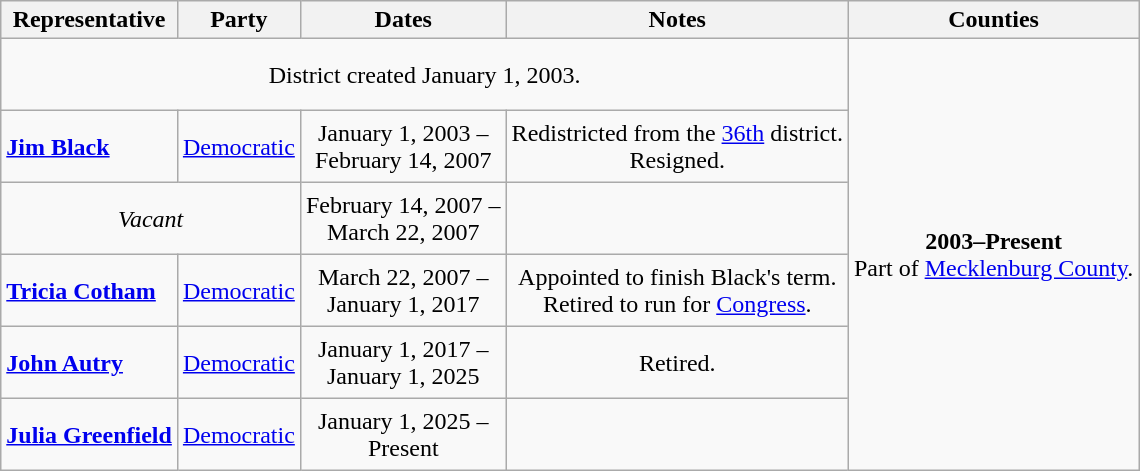<table class=wikitable style="text-align:center">
<tr>
<th>Representative</th>
<th>Party</th>
<th>Dates</th>
<th>Notes</th>
<th>Counties</th>
</tr>
<tr style="height:3em">
<td colspan=4>District created January 1, 2003.</td>
<td rowspan=6><strong>2003–Present</strong> <br> Part of <a href='#'>Mecklenburg County</a>.</td>
</tr>
<tr style="height:3em">
<td align=left><strong><a href='#'>Jim Black</a></strong></td>
<td><a href='#'>Democratic</a></td>
<td nowrap>January 1, 2003 – <br> February 14, 2007</td>
<td>Redistricted from the <a href='#'>36th</a> district. <br> Resigned.</td>
</tr>
<tr style="height:3em">
<td colspan=2><em>Vacant</em></td>
<td nowrap>February 14, 2007 – <br> March 22, 2007</td>
<td></td>
</tr>
<tr style="height:3em">
<td align=left><strong><a href='#'>Tricia Cotham</a></strong></td>
<td><a href='#'>Democratic</a></td>
<td nowrap>March 22, 2007 – <br> January 1, 2017</td>
<td>Appointed to finish Black's term. <br> Retired to run for <a href='#'>Congress</a>.</td>
</tr>
<tr style="height:3em">
<td align=left><strong><a href='#'>John Autry</a></strong></td>
<td><a href='#'>Democratic</a></td>
<td nowrap>January 1, 2017 – <br> January 1, 2025</td>
<td>Retired.</td>
</tr>
<tr style="height:3em">
<td align=left><strong><a href='#'>Julia Greenfield</a></strong></td>
<td><a href='#'>Democratic</a></td>
<td nowrap>January 1, 2025 – <br> Present</td>
<td></td>
</tr>
</table>
